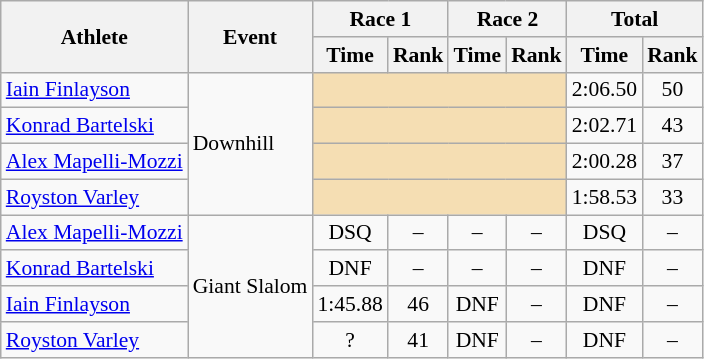<table class="wikitable" style="font-size:90%">
<tr>
<th rowspan="2">Athlete</th>
<th rowspan="2">Event</th>
<th colspan="2">Race 1</th>
<th colspan="2">Race 2</th>
<th colspan="2">Total</th>
</tr>
<tr>
<th>Time</th>
<th>Rank</th>
<th>Time</th>
<th>Rank</th>
<th>Time</th>
<th>Rank</th>
</tr>
<tr>
<td><a href='#'>Iain Finlayson</a></td>
<td rowspan="4">Downhill</td>
<td colspan="4" bgcolor="wheat"></td>
<td align="center">2:06.50</td>
<td align="center">50</td>
</tr>
<tr>
<td><a href='#'>Konrad Bartelski</a></td>
<td colspan="4" bgcolor="wheat"></td>
<td align="center">2:02.71</td>
<td align="center">43</td>
</tr>
<tr>
<td><a href='#'>Alex Mapelli-Mozzi</a></td>
<td colspan="4" bgcolor="wheat"></td>
<td align="center">2:00.28</td>
<td align="center">37</td>
</tr>
<tr>
<td><a href='#'>Royston Varley</a></td>
<td colspan="4" bgcolor="wheat"></td>
<td align="center">1:58.53</td>
<td align="center">33</td>
</tr>
<tr>
<td><a href='#'>Alex Mapelli-Mozzi</a></td>
<td rowspan="4">Giant Slalom</td>
<td align="center">DSQ</td>
<td align="center">–</td>
<td align="center">–</td>
<td align="center">–</td>
<td align="center">DSQ</td>
<td align="center">–</td>
</tr>
<tr>
<td><a href='#'>Konrad Bartelski</a></td>
<td align="center">DNF</td>
<td align="center">–</td>
<td align="center">–</td>
<td align="center">–</td>
<td align="center">DNF</td>
<td align="center">–</td>
</tr>
<tr>
<td><a href='#'>Iain Finlayson</a></td>
<td align="center">1:45.88</td>
<td align="center">46</td>
<td align="center">DNF</td>
<td align="center">–</td>
<td align="center">DNF</td>
<td align="center">–</td>
</tr>
<tr>
<td><a href='#'>Royston Varley</a></td>
<td align="center">?</td>
<td align="center">41</td>
<td align="center">DNF</td>
<td align="center">–</td>
<td align="center">DNF</td>
<td align="center">–</td>
</tr>
</table>
